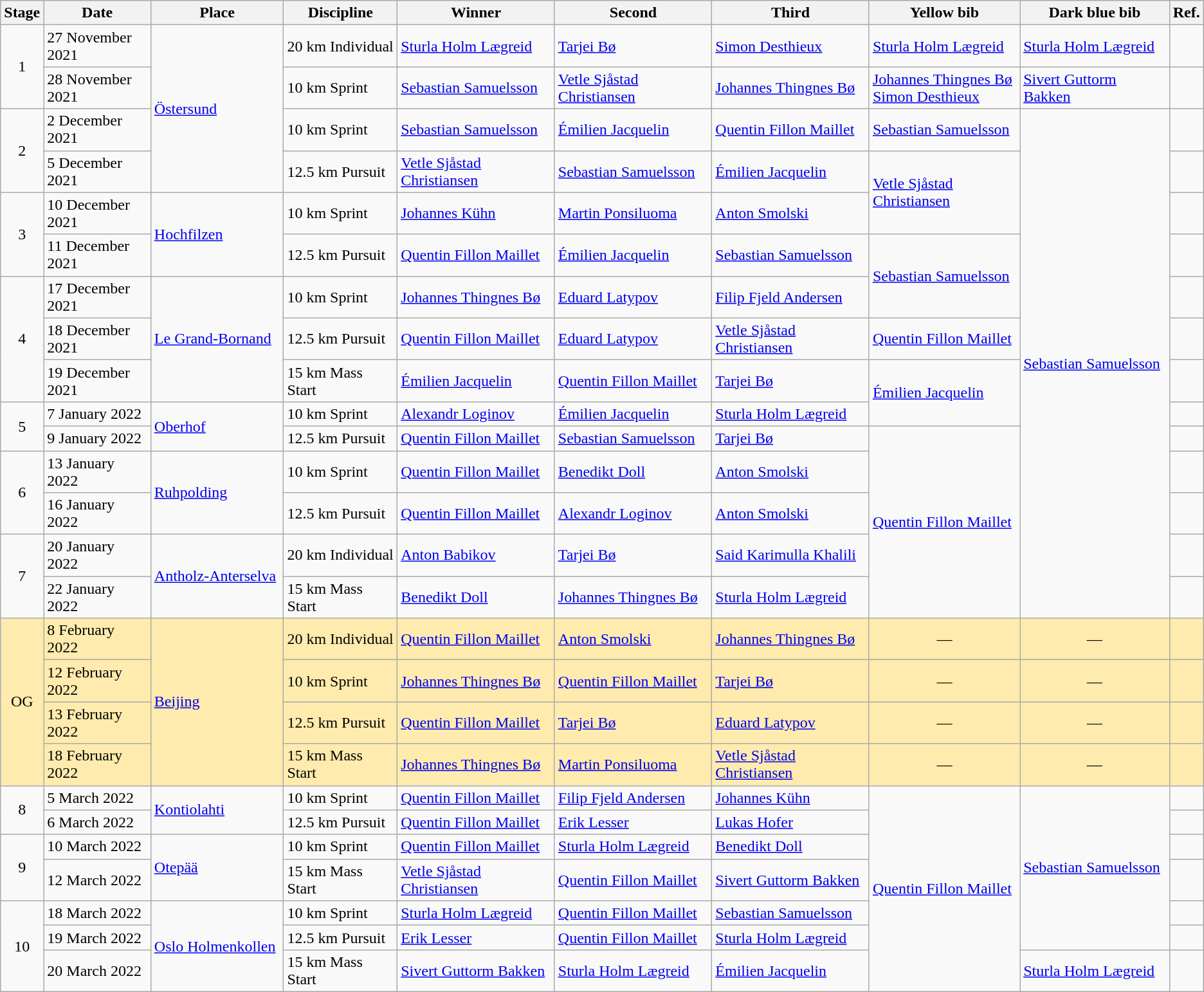<table class="wikitable">
<tr>
<th width="10">Stage</th>
<th width="120">Date</th>
<th width="148">Place</th>
<th width="130">Discipline</th>
<th width="190">Winner</th>
<th width="190">Second</th>
<th width="190">Third</th>
<th width="180">Yellow bib <br> </th>
<th width="180">Dark blue bib  <br> </th>
<th width="8">Ref.</th>
</tr>
<tr>
<td rowspan="2" align=center>1</td>
<td>27 November 2021</td>
<td rowspan="4"> <a href='#'>Östersund</a></td>
<td>20 km Individual</td>
<td> <a href='#'>Sturla Holm Lægreid</a></td>
<td> <a href='#'>Tarjei Bø</a></td>
<td> <a href='#'>Simon Desthieux</a></td>
<td> <a href='#'>Sturla Holm Lægreid</a></td>
<td> <a href='#'>Sturla Holm Lægreid</a></td>
<td></td>
</tr>
<tr>
<td>28 November 2021</td>
<td>10 km Sprint</td>
<td> <a href='#'>Sebastian Samuelsson</a></td>
<td> <a href='#'>Vetle Sjåstad Christiansen</a></td>
<td> <a href='#'>Johannes Thingnes Bø</a></td>
<td> <a href='#'>Johannes Thingnes Bø</a><br> <a href='#'>Simon Desthieux</a></td>
<td> <a href='#'>Sivert Guttorm Bakken</a></td>
<td></td>
</tr>
<tr>
<td rowspan="2" align=center>2</td>
<td>2 December 2021</td>
<td>10 km Sprint</td>
<td> <a href='#'>Sebastian Samuelsson</a></td>
<td> <a href='#'>Émilien Jacquelin</a></td>
<td> <a href='#'>Quentin Fillon Maillet</a></td>
<td> <a href='#'>Sebastian Samuelsson</a></td>
<td rowspan=13> <a href='#'>Sebastian Samuelsson</a></td>
<td></td>
</tr>
<tr>
<td>5 December 2021</td>
<td>12.5 km Pursuit</td>
<td> <a href='#'>Vetle Sjåstad Christiansen</a></td>
<td> <a href='#'>Sebastian Samuelsson</a></td>
<td> <a href='#'>Émilien Jacquelin</a></td>
<td rowspan=2> <a href='#'>Vetle Sjåstad Christiansen</a></td>
<td></td>
</tr>
<tr>
<td rowspan="2" align=center>3</td>
<td>10 December 2021</td>
<td rowspan="2"> <a href='#'>Hochfilzen</a></td>
<td>10 km Sprint</td>
<td> <a href='#'>Johannes Kühn</a></td>
<td> <a href='#'>Martin Ponsiluoma</a></td>
<td> <a href='#'>Anton Smolski</a></td>
<td></td>
</tr>
<tr>
<td>11 December 2021</td>
<td>12.5 km Pursuit</td>
<td> <a href='#'>Quentin Fillon Maillet</a></td>
<td> <a href='#'>Émilien Jacquelin</a></td>
<td> <a href='#'>Sebastian Samuelsson</a></td>
<td rowspan=2> <a href='#'>Sebastian Samuelsson</a></td>
<td></td>
</tr>
<tr>
<td rowspan="3" align=center>4</td>
<td>17 December 2021</td>
<td rowspan="3"> <a href='#'>Le Grand-Bornand</a></td>
<td>10 km Sprint</td>
<td> <a href='#'>Johannes Thingnes Bø</a></td>
<td> <a href='#'>Eduard Latypov</a></td>
<td> <a href='#'>Filip Fjeld Andersen</a></td>
<td></td>
</tr>
<tr>
<td>18 December 2021</td>
<td>12.5 km Pursuit</td>
<td> <a href='#'>Quentin Fillon Maillet</a></td>
<td> <a href='#'>Eduard Latypov</a></td>
<td> <a href='#'>Vetle Sjåstad Christiansen</a></td>
<td> <a href='#'>Quentin Fillon Maillet</a></td>
<td></td>
</tr>
<tr>
<td>19 December 2021</td>
<td>15 km Mass Start</td>
<td> <a href='#'>Émilien Jacquelin</a></td>
<td> <a href='#'>Quentin Fillon Maillet</a></td>
<td> <a href='#'>Tarjei Bø</a></td>
<td rowspan=2> <a href='#'>Émilien Jacquelin</a></td>
<td></td>
</tr>
<tr>
<td rowspan="2" align=center>5</td>
<td>7 January 2022</td>
<td rowspan="2"> <a href='#'>Oberhof</a></td>
<td>10 km Sprint</td>
<td> <a href='#'>Alexandr Loginov</a></td>
<td> <a href='#'>Émilien Jacquelin</a></td>
<td> <a href='#'>Sturla Holm Lægreid</a></td>
<td></td>
</tr>
<tr>
<td>9 January 2022</td>
<td>12.5 km Pursuit</td>
<td> <a href='#'>Quentin Fillon Maillet</a></td>
<td> <a href='#'>Sebastian Samuelsson</a></td>
<td> <a href='#'>Tarjei Bø</a></td>
<td rowspan=5> <a href='#'>Quentin Fillon Maillet</a></td>
<td></td>
</tr>
<tr>
<td rowspan="2" align=center>6</td>
<td>13 January 2022</td>
<td rowspan="2"> <a href='#'>Ruhpolding</a></td>
<td>10 km Sprint</td>
<td> <a href='#'>Quentin Fillon Maillet</a></td>
<td> <a href='#'>Benedikt Doll</a></td>
<td> <a href='#'>Anton Smolski</a></td>
<td></td>
</tr>
<tr>
<td>16 January 2022</td>
<td>12.5 km Pursuit</td>
<td> <a href='#'>Quentin Fillon Maillet</a></td>
<td> <a href='#'>Alexandr Loginov</a></td>
<td> <a href='#'>Anton Smolski</a></td>
<td></td>
</tr>
<tr>
<td rowspan="2" align=center>7</td>
<td>20 January 2022</td>
<td rowspan="2"> <a href='#'>Antholz-Anterselva</a></td>
<td>20 km Individual</td>
<td> <a href='#'>Anton Babikov</a></td>
<td> <a href='#'>Tarjei Bø</a></td>
<td> <a href='#'>Said Karimulla Khalili</a></td>
<td></td>
</tr>
<tr>
<td>22 January 2022</td>
<td>15 km Mass Start</td>
<td> <a href='#'>Benedikt Doll</a></td>
<td> <a href='#'>Johannes Thingnes Bø</a></td>
<td> <a href='#'>Sturla Holm Lægreid</a></td>
<td></td>
</tr>
<tr style="background:#FFEBAD">
<td rowspan="4" align=center>OG</td>
<td>8 February 2022</td>
<td rowspan="4"> <a href='#'>Beijing</a></td>
<td>20 km Individual</td>
<td> <a href='#'>Quentin Fillon Maillet</a></td>
<td> <a href='#'>Anton Smolski</a></td>
<td> <a href='#'>Johannes Thingnes Bø</a></td>
<td style="text-align:center">—</td>
<td style="text-align:center">—</td>
<td></td>
</tr>
<tr style="background:#FFEBAD">
<td>12 February 2022</td>
<td>10 km Sprint</td>
<td> <a href='#'>Johannes Thingnes Bø</a></td>
<td> <a href='#'>Quentin Fillon Maillet</a></td>
<td> <a href='#'>Tarjei Bø</a></td>
<td style="text-align:center">—</td>
<td style="text-align:center">—</td>
<td></td>
</tr>
<tr style="background:#FFEBAD">
<td>13 February 2022</td>
<td>12.5 km Pursuit</td>
<td> <a href='#'>Quentin Fillon Maillet</a></td>
<td> <a href='#'>Tarjei Bø</a></td>
<td> <a href='#'>Eduard Latypov</a></td>
<td style="text-align:center">—</td>
<td style="text-align:center">—</td>
<td></td>
</tr>
<tr style="background:#FFEBAD">
<td>18 February 2022</td>
<td>15 km Mass Start</td>
<td> <a href='#'>Johannes Thingnes Bø</a></td>
<td> <a href='#'>Martin Ponsiluoma</a></td>
<td> <a href='#'>Vetle Sjåstad Christiansen</a></td>
<td style="text-align:center">—</td>
<td style="text-align:center">—</td>
<td></td>
</tr>
<tr>
<td rowspan="2" align=center>8</td>
<td>5 March 2022</td>
<td rowspan="2"> <a href='#'>Kontiolahti</a></td>
<td>10 km Sprint</td>
<td> <a href='#'>Quentin Fillon Maillet</a></td>
<td> <a href='#'>Filip Fjeld Andersen</a></td>
<td> <a href='#'>Johannes Kühn</a></td>
<td rowspan=7> <a href='#'>Quentin Fillon Maillet</a></td>
<td rowspan=6> <a href='#'>Sebastian Samuelsson</a></td>
<td></td>
</tr>
<tr>
<td>6 March 2022</td>
<td>12.5 km Pursuit</td>
<td> <a href='#'>Quentin Fillon Maillet</a></td>
<td> <a href='#'>Erik Lesser</a></td>
<td> <a href='#'>Lukas Hofer</a></td>
<td></td>
</tr>
<tr>
<td rowspan="2" align=center>9</td>
<td>10 March 2022</td>
<td rowspan="2"> <a href='#'>Otepää</a></td>
<td>10 km Sprint</td>
<td> <a href='#'>Quentin Fillon Maillet</a></td>
<td> <a href='#'>Sturla Holm Lægreid</a></td>
<td> <a href='#'>Benedikt Doll</a></td>
<td></td>
</tr>
<tr>
<td>12 March 2022</td>
<td>15 km Mass Start</td>
<td> <a href='#'>Vetle Sjåstad Christiansen</a></td>
<td> <a href='#'>Quentin Fillon Maillet</a></td>
<td> <a href='#'>Sivert Guttorm Bakken</a></td>
<td></td>
</tr>
<tr>
<td rowspan="3" align=center>10</td>
<td>18 March 2022</td>
<td rowspan="3"> <a href='#'>Oslo Holmenkollen</a></td>
<td>10 km Sprint</td>
<td> <a href='#'>Sturla Holm Lægreid</a></td>
<td> <a href='#'>Quentin Fillon Maillet</a></td>
<td> <a href='#'>Sebastian Samuelsson</a></td>
<td></td>
</tr>
<tr>
<td>19 March 2022</td>
<td>12.5 km Pursuit</td>
<td> <a href='#'>Erik Lesser</a></td>
<td> <a href='#'>Quentin Fillon Maillet</a></td>
<td> <a href='#'>Sturla Holm Lægreid</a></td>
<td></td>
</tr>
<tr>
<td>20 March 2022</td>
<td>15 km Mass Start</td>
<td> <a href='#'>Sivert Guttorm Bakken</a></td>
<td> <a href='#'>Sturla Holm Lægreid</a></td>
<td> <a href='#'>Émilien Jacquelin</a></td>
<td> <a href='#'>Sturla Holm Lægreid</a></td>
<td></td>
</tr>
</table>
